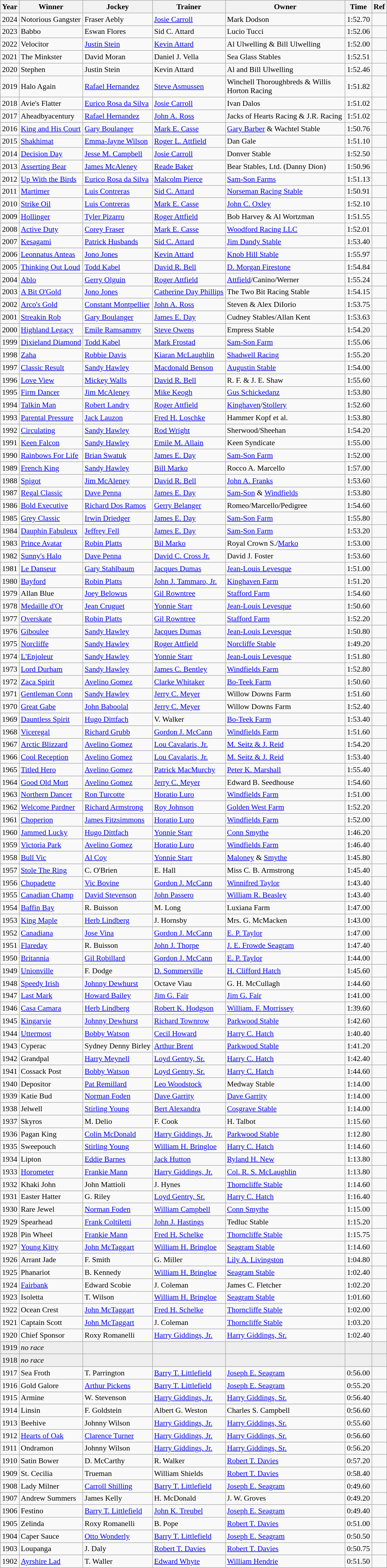<table class="wikitable sortable" style="font-size:90%">
<tr>
<th>Year</th>
<th>Winner</th>
<th>Jockey</th>
<th>Trainer</th>
<th style="width:220px">Owner</th>
<th>Time</th>
<th>Ref</th>
</tr>
<tr>
<td>2024</td>
<td>Notorious Gangster</td>
<td>Fraser Aebly</td>
<td><a href='#'>Josie Carroll</a></td>
<td>Mark Dodson</td>
<td>1:52.70</td>
<td></td>
</tr>
<tr>
<td>2023</td>
<td>Babbo</td>
<td>Eswan Flores</td>
<td>Sid C. Attard</td>
<td>Lucio Tucci</td>
<td>1:52.06</td>
<td></td>
</tr>
<tr>
<td>2022</td>
<td>Velocitor</td>
<td><a href='#'>Justin Stein</a></td>
<td><a href='#'>Kevin Attard</a></td>
<td>Al Ulwelling & Bill Ulwelling</td>
<td>1:52.00</td>
<td></td>
</tr>
<tr>
<td>2021</td>
<td>The Minkster</td>
<td>David Moran</td>
<td>Daniel J. Vella</td>
<td>Sea Glass Stables</td>
<td>1:52.51</td>
<td></td>
</tr>
<tr>
<td>2020</td>
<td>Stephen</td>
<td>Justin Stein</td>
<td>Kevin Attard</td>
<td>Al and Bill Ulwelling</td>
<td>1:52.46</td>
<td></td>
</tr>
<tr>
<td>2019</td>
<td>Halo Again</td>
<td><a href='#'>Rafael Hernandez</a></td>
<td><a href='#'>Steve Asmussen</a></td>
<td>Winchell Thoroughbreds & Willis Horton Racing</td>
<td>1:51.82</td>
<td></td>
</tr>
<tr>
<td>2018</td>
<td>Avie's Flatter</td>
<td><a href='#'>Eurico Rosa da Silva</a></td>
<td><a href='#'>Josie Carroll</a></td>
<td>Ivan Dalos</td>
<td>1:51.02</td>
<td></td>
</tr>
<tr>
<td>2017</td>
<td>Aheadbyacentury</td>
<td><a href='#'>Rafael Hernandez</a></td>
<td><a href='#'>John A. Ross</a></td>
<td>Jacks of Hearts Racing & J.R. Racing</td>
<td>1:51.02</td>
<td></td>
</tr>
<tr>
<td>2016</td>
<td><a href='#'>King and His Court</a></td>
<td><a href='#'>Gary Boulanger</a></td>
<td><a href='#'>Mark E. Casse</a></td>
<td><a href='#'>Gary Barber</a> & Wachtel Stable</td>
<td>1:50.76</td>
<td></td>
</tr>
<tr>
<td>2015</td>
<td><a href='#'>Shakhimat</a></td>
<td><a href='#'>Emma-Jayne Wilson</a></td>
<td><a href='#'>Roger L. Attfield</a></td>
<td>Dan Gale</td>
<td>1:51.10</td>
<td></td>
</tr>
<tr>
<td>2014</td>
<td><a href='#'>Decision Day</a></td>
<td><a href='#'>Jesse M. Campbell</a></td>
<td><a href='#'>Josie Carroll</a></td>
<td>Donver Stable</td>
<td>1:52.50</td>
<td></td>
</tr>
<tr>
<td>2013</td>
<td><a href='#'>Asserting Bear</a></td>
<td><a href='#'>James McAleney</a></td>
<td><a href='#'>Reade Baker</a></td>
<td>Bear Stables, Ltd. (Danny Dion)</td>
<td>1:50.96</td>
<td></td>
</tr>
<tr>
<td>2012</td>
<td><a href='#'>Up With the Birds</a></td>
<td><a href='#'>Eurico Rosa da Silva</a></td>
<td><a href='#'>Malcolm Pierce</a></td>
<td><a href='#'>Sam-Son Farms</a></td>
<td>1:51.13</td>
<td></td>
</tr>
<tr>
<td>2011</td>
<td><a href='#'>Martimer</a></td>
<td><a href='#'>Luis Contreras</a></td>
<td><a href='#'>Sid C. Attard</a></td>
<td><a href='#'>Norseman Racing Stable</a></td>
<td>1:50.91</td>
<td></td>
</tr>
<tr>
<td>2010</td>
<td><a href='#'>Strike Oil</a></td>
<td><a href='#'>Luis Contreras</a></td>
<td><a href='#'>Mark E. Casse</a></td>
<td><a href='#'>John C. Oxley</a></td>
<td>1:52.10</td>
<td></td>
</tr>
<tr>
<td>2009</td>
<td><a href='#'>Hollinger</a></td>
<td><a href='#'>Tyler Pizarro</a></td>
<td><a href='#'>Roger Attfield</a></td>
<td>Bob Harvey & Al Wortzman</td>
<td>1:51.55</td>
<td></td>
</tr>
<tr>
<td>2008</td>
<td><a href='#'>Active Duty</a></td>
<td><a href='#'>Corey Fraser</a></td>
<td><a href='#'>Mark E. Casse</a></td>
<td><a href='#'>Woodford Racing LLC</a></td>
<td>1:52.01</td>
<td></td>
</tr>
<tr>
<td>2007</td>
<td><a href='#'>Kesagami</a></td>
<td><a href='#'>Patrick Husbands</a></td>
<td><a href='#'>Sid C. Attard</a></td>
<td><a href='#'>Jim Dandy Stable</a></td>
<td>1:53.40</td>
<td></td>
</tr>
<tr>
<td>2006</td>
<td><a href='#'>Leonnatus Anteas</a></td>
<td><a href='#'>Jono Jones</a></td>
<td><a href='#'>Kevin Attard</a></td>
<td><a href='#'>Knob Hill Stable</a></td>
<td>1:55.97</td>
<td></td>
</tr>
<tr>
<td>2005</td>
<td><a href='#'>Thinking Out Loud</a></td>
<td><a href='#'>Todd Kabel</a></td>
<td><a href='#'>David R. Bell</a></td>
<td><a href='#'>D. Morgan Firestone</a></td>
<td>1:54.84</td>
<td></td>
</tr>
<tr>
<td>2004</td>
<td><a href='#'>Ablo</a></td>
<td><a href='#'>Gerry Olguin</a></td>
<td><a href='#'>Roger Attfield</a></td>
<td><a href='#'>Attfield</a>/Canino/Werner</td>
<td>1:55.24</td>
<td></td>
</tr>
<tr>
<td>2003</td>
<td><a href='#'>A Bit O'Gold</a></td>
<td><a href='#'>Jono Jones</a></td>
<td><a href='#'>Catherine Day Phillips</a></td>
<td>The Two Bit Racing Stable</td>
<td>1:54.15</td>
<td></td>
</tr>
<tr>
<td>2002</td>
<td><a href='#'>Arco's Gold</a></td>
<td><a href='#'>Constant Montpellier</a></td>
<td><a href='#'>John A. Ross</a></td>
<td>Steven & Alex DiIorio</td>
<td>1:53.75</td>
<td></td>
</tr>
<tr>
<td>2001</td>
<td><a href='#'>Streakin Rob</a></td>
<td><a href='#'>Gary Boulanger</a></td>
<td><a href='#'>James E. Day</a></td>
<td>Cudney Stables/Allan Kent</td>
<td>1:53.63</td>
<td></td>
</tr>
<tr>
<td>2000</td>
<td><a href='#'>Highland Legacy</a></td>
<td><a href='#'>Emile Ramsammy</a></td>
<td><a href='#'>Steve Owens</a></td>
<td>Empress Stable</td>
<td>1:54.20</td>
<td></td>
</tr>
<tr>
<td>1999</td>
<td><a href='#'>Dixieland Diamond</a></td>
<td><a href='#'>Todd Kabel</a></td>
<td><a href='#'>Mark Frostad</a></td>
<td><a href='#'>Sam-Son Farm</a></td>
<td>1:55.06</td>
<td></td>
</tr>
<tr>
<td>1998</td>
<td><a href='#'>Zaha</a></td>
<td><a href='#'>Robbie Davis</a></td>
<td><a href='#'>Kiaran McLaughlin</a></td>
<td><a href='#'>Shadwell Racing</a></td>
<td>1:55.20</td>
<td></td>
</tr>
<tr>
<td>1997</td>
<td><a href='#'>Classic Result</a></td>
<td><a href='#'>Sandy Hawley</a></td>
<td><a href='#'>Macdonald Benson</a></td>
<td><a href='#'>Augustin Stable</a></td>
<td>1:54.00</td>
<td></td>
</tr>
<tr>
<td>1996</td>
<td><a href='#'>Love View</a></td>
<td><a href='#'>Mickey Walls</a></td>
<td><a href='#'>David R. Bell</a></td>
<td>R. F. & J. E. Shaw</td>
<td>1:55.60</td>
<td></td>
</tr>
<tr>
<td>1995</td>
<td><a href='#'>Firm Dancer</a></td>
<td><a href='#'>Jim McAleney</a></td>
<td><a href='#'>Mike Keogh</a></td>
<td><a href='#'>Gus Schickedanz</a></td>
<td>1:53.80</td>
<td></td>
</tr>
<tr>
<td>1994</td>
<td><a href='#'>Talkin Man</a></td>
<td><a href='#'>Robert Landry</a></td>
<td><a href='#'>Roger Attfield</a></td>
<td><a href='#'>Kinghaven</a>/<a href='#'>Stollery</a></td>
<td>1:52.60</td>
<td></td>
</tr>
<tr>
<td>1993</td>
<td><a href='#'>Parental Pressure</a></td>
<td><a href='#'>Jack Lauzon</a></td>
<td><a href='#'>Fred H. Loschke</a></td>
<td>Hammer Kopf et al.</td>
<td>1:53.80</td>
<td></td>
</tr>
<tr>
<td>1992</td>
<td><a href='#'>Circulating</a></td>
<td><a href='#'>Sandy Hawley</a></td>
<td><a href='#'>Rod Wright</a></td>
<td>Sherwood/Sheehan</td>
<td>1:54.20</td>
<td></td>
</tr>
<tr>
<td>1991</td>
<td><a href='#'>Keen Falcon</a></td>
<td><a href='#'>Sandy Hawley</a></td>
<td><a href='#'>Emile M. Allain</a></td>
<td>Keen Syndicate</td>
<td>1:55.00</td>
<td></td>
</tr>
<tr>
<td>1990</td>
<td><a href='#'>Rainbows For Life</a></td>
<td><a href='#'>Brian Swatuk</a></td>
<td><a href='#'>James E. Day</a></td>
<td><a href='#'>Sam-Son Farm</a></td>
<td>1:52.00</td>
<td></td>
</tr>
<tr>
<td>1989</td>
<td><a href='#'>French King</a></td>
<td><a href='#'>Sandy Hawley</a></td>
<td><a href='#'>Bill Marko</a></td>
<td>Rocco A. Marcello</td>
<td>1:57.00</td>
<td></td>
</tr>
<tr>
<td>1988</td>
<td><a href='#'>Spigot</a></td>
<td><a href='#'>Jim McAleney</a></td>
<td><a href='#'>David R. Bell</a></td>
<td><a href='#'>John A. Franks</a></td>
<td>1:53.60</td>
<td></td>
</tr>
<tr>
<td>1987</td>
<td><a href='#'>Regal Classic</a></td>
<td><a href='#'>Dave Penna</a></td>
<td><a href='#'>James E. Day</a></td>
<td><a href='#'>Sam-Son</a> & <a href='#'>Windfields</a></td>
<td>1:53.80</td>
<td></td>
</tr>
<tr>
<td>1986</td>
<td><a href='#'>Bold Executive</a></td>
<td><a href='#'>Richard Dos Ramos</a></td>
<td><a href='#'>Gerry Belanger</a></td>
<td>Romeo/Marcello/Pedigree</td>
<td>1:54.60</td>
<td></td>
</tr>
<tr>
<td>1985</td>
<td><a href='#'>Grey Classic</a></td>
<td><a href='#'>Irwin Driedger</a></td>
<td><a href='#'>James E. Day</a></td>
<td><a href='#'>Sam-Son Farm</a></td>
<td>1:55.80</td>
<td></td>
</tr>
<tr>
<td>1984</td>
<td><a href='#'>Dauphin Fabuleux</a></td>
<td><a href='#'>Jeffrey Fell</a></td>
<td><a href='#'>James E. Day</a></td>
<td><a href='#'>Sam-Son Farm</a></td>
<td>1:53.20</td>
<td></td>
</tr>
<tr>
<td>1983</td>
<td><a href='#'>Prince Avatar</a></td>
<td><a href='#'>Robin Platts</a></td>
<td><a href='#'>Bil Marko</a></td>
<td>Royal Crown S./<a href='#'>Marko</a></td>
<td>1:53.00</td>
<td></td>
</tr>
<tr>
<td>1982</td>
<td><a href='#'>Sunny's Halo</a></td>
<td><a href='#'>Dave Penna</a></td>
<td><a href='#'>David C. Cross Jr.</a></td>
<td>David J. Foster</td>
<td>1:53.60</td>
<td></td>
</tr>
<tr>
<td>1981</td>
<td><a href='#'>Le Danseur</a></td>
<td><a href='#'>Gary Stahlbaum</a></td>
<td><a href='#'>Jacques Dumas</a></td>
<td><a href='#'>Jean-Louis Levesque</a></td>
<td>1:51.00</td>
<td></td>
</tr>
<tr>
<td>1980</td>
<td><a href='#'>Bayford</a></td>
<td><a href='#'>Robin Platts</a></td>
<td><a href='#'>John J. Tammaro, Jr.</a></td>
<td><a href='#'>Kinghaven Farm</a></td>
<td>1:51.20</td>
<td></td>
</tr>
<tr>
<td>1979</td>
<td>Allan Blue</td>
<td><a href='#'>Joey Belowus</a></td>
<td><a href='#'>Gil Rowntree</a></td>
<td><a href='#'>Stafford Farm</a></td>
<td>1:54.60</td>
<td></td>
</tr>
<tr>
<td>1978</td>
<td><a href='#'>Medaille d'Or</a></td>
<td><a href='#'>Jean Cruguet</a></td>
<td><a href='#'>Yonnie Starr</a></td>
<td><a href='#'>Jean-Louis Levesque</a></td>
<td>1:50.60</td>
<td></td>
</tr>
<tr>
<td>1977</td>
<td><a href='#'>Overskate</a></td>
<td><a href='#'>Robin Platts</a></td>
<td><a href='#'>Gil Rowntree</a></td>
<td><a href='#'>Stafford Farm</a></td>
<td>1:52.20</td>
<td></td>
</tr>
<tr>
<td>1976</td>
<td><a href='#'>Giboulee</a></td>
<td><a href='#'>Sandy Hawley</a></td>
<td><a href='#'>Jacques Dumas</a></td>
<td><a href='#'>Jean-Louis Levesque</a></td>
<td>1:50.80</td>
<td></td>
</tr>
<tr>
<td>1975</td>
<td><a href='#'>Norcliffe</a></td>
<td><a href='#'>Sandy Hawley</a></td>
<td><a href='#'>Roger Attfield</a></td>
<td><a href='#'>Norcliffe Stable</a></td>
<td>1:49.20</td>
<td></td>
</tr>
<tr>
<td>1974</td>
<td><a href='#'>L'Enjoleur</a></td>
<td><a href='#'>Sandy Hawley</a></td>
<td><a href='#'>Yonnie Starr</a></td>
<td><a href='#'>Jean-Louis Levesque</a></td>
<td>1:51.80</td>
<td></td>
</tr>
<tr>
<td>1973</td>
<td><a href='#'>Lord Durham</a></td>
<td><a href='#'>Sandy Hawley</a></td>
<td><a href='#'>James C. Bentley</a></td>
<td><a href='#'>Windfields Farm</a></td>
<td>1:52.80</td>
<td></td>
</tr>
<tr>
<td>1972</td>
<td><a href='#'>Zaca Spirit</a></td>
<td><a href='#'>Avelino Gomez</a></td>
<td><a href='#'>Clarke Whitaker</a></td>
<td><a href='#'>Bo-Teek Farm</a></td>
<td>1:50.60</td>
<td></td>
</tr>
<tr>
<td>1971</td>
<td><a href='#'>Gentleman Conn</a></td>
<td><a href='#'>Sandy Hawley</a></td>
<td><a href='#'>Jerry C. Meyer</a></td>
<td>Willow Downs Farm</td>
<td>1:51.60</td>
<td></td>
</tr>
<tr>
<td>1970</td>
<td><a href='#'>Great Gabe</a></td>
<td><a href='#'>John Baboolal</a></td>
<td><a href='#'>Jerry C. Meyer</a></td>
<td>Willow Downs Farm</td>
<td>1:52.40</td>
<td></td>
</tr>
<tr>
<td>1969</td>
<td><a href='#'>Dauntless Spirit</a></td>
<td><a href='#'>Hugo Dittfach</a></td>
<td>V. Walker</td>
<td><a href='#'>Bo-Teek Farm</a></td>
<td>1:53.40</td>
<td></td>
</tr>
<tr>
<td>1968</td>
<td><a href='#'>Viceregal</a></td>
<td><a href='#'>Richard Grubb</a></td>
<td><a href='#'>Gordon J. McCann</a></td>
<td><a href='#'>Windfields Farm</a></td>
<td>1:51.60</td>
<td></td>
</tr>
<tr>
<td>1967</td>
<td><a href='#'>Arctic Blizzard</a></td>
<td><a href='#'>Avelino Gomez</a></td>
<td><a href='#'>Lou Cavalaris, Jr.</a></td>
<td><a href='#'>M. Seitz & J. Reid</a></td>
<td>1:54.20</td>
<td></td>
</tr>
<tr>
<td>1966</td>
<td><a href='#'>Cool Reception</a></td>
<td><a href='#'>Avelino Gomez</a></td>
<td><a href='#'>Lou Cavalaris, Jr.</a></td>
<td><a href='#'>M. Seitz & J. Reid</a></td>
<td>1:53.40</td>
<td></td>
</tr>
<tr>
<td>1965</td>
<td><a href='#'>Titled Hero</a></td>
<td><a href='#'>Avelino Gomez</a></td>
<td><a href='#'>Patrick MacMurchy</a></td>
<td><a href='#'>Peter K. Marshall</a></td>
<td>1:55.40</td>
<td></td>
</tr>
<tr>
<td>1964</td>
<td><a href='#'>Good Old Mort</a></td>
<td><a href='#'>Avelino Gomez</a></td>
<td><a href='#'>Jerry C. Meyer</a></td>
<td>Edward B. Seedhouse</td>
<td>1:54.60</td>
<td></td>
</tr>
<tr>
<td>1963</td>
<td><a href='#'>Northern Dancer</a></td>
<td><a href='#'>Ron Turcotte</a></td>
<td><a href='#'>Horatio Luro</a></td>
<td><a href='#'>Windfields Farm</a></td>
<td>1:51.00</td>
<td></td>
</tr>
<tr>
<td>1962</td>
<td><a href='#'>Welcome Pardner</a></td>
<td><a href='#'>Richard Armstrong</a></td>
<td><a href='#'>Roy Johnson</a></td>
<td><a href='#'>Golden West Farm</a></td>
<td>1:52.20</td>
<td></td>
</tr>
<tr>
<td>1961</td>
<td><a href='#'>Choperion</a></td>
<td><a href='#'>James Fitzsimmons</a></td>
<td><a href='#'>Horatio Luro</a></td>
<td><a href='#'>Windfields Farm</a></td>
<td>1:52.00</td>
<td></td>
</tr>
<tr>
<td>1960</td>
<td><a href='#'>Jammed Lucky</a></td>
<td><a href='#'>Hugo Dittfach</a></td>
<td><a href='#'>Yonnie Starr</a></td>
<td><a href='#'>Conn Smythe</a></td>
<td>1:46.20</td>
<td></td>
</tr>
<tr>
<td>1959</td>
<td><a href='#'>Victoria Park</a></td>
<td><a href='#'>Avelino Gomez</a></td>
<td><a href='#'>Horatio Luro</a></td>
<td><a href='#'>Windfields Farm</a></td>
<td>1:46.40</td>
<td></td>
</tr>
<tr>
<td>1958</td>
<td><a href='#'>Bull Vic</a></td>
<td><a href='#'>Al Coy</a></td>
<td><a href='#'>Yonnie Starr</a></td>
<td><a href='#'>Maloney</a> & <a href='#'>Smythe</a></td>
<td>1:45.80</td>
<td></td>
</tr>
<tr>
<td>1957</td>
<td><a href='#'>Stole The Ring</a></td>
<td>C. O'Brien</td>
<td>E. Hall</td>
<td>Miss C. B. Armstrong</td>
<td>1:45.40</td>
<td></td>
</tr>
<tr>
<td>1956</td>
<td><a href='#'>Chopadette</a></td>
<td><a href='#'>Vic Bovine</a></td>
<td><a href='#'>Gordon J. McCann</a></td>
<td><a href='#'>Winnifred Taylor</a></td>
<td>1:43.40</td>
<td></td>
</tr>
<tr>
<td>1955</td>
<td><a href='#'>Canadian Champ</a></td>
<td><a href='#'>David Stevenson</a></td>
<td><a href='#'>John Passero</a></td>
<td><a href='#'>William R. Beasley</a></td>
<td>1:43.40</td>
<td></td>
</tr>
<tr>
<td>1954</td>
<td><a href='#'>Baffin Bay</a></td>
<td>R. Buisson</td>
<td>M. Long</td>
<td>Luxiana Farm</td>
<td>1:47.00</td>
<td></td>
</tr>
<tr>
<td>1953</td>
<td><a href='#'>King Maple</a></td>
<td><a href='#'>Herb Lindberg</a></td>
<td>J. Hornsby</td>
<td>Mrs. G. McMacken</td>
<td>1:43.00</td>
<td></td>
</tr>
<tr>
<td>1952</td>
<td><a href='#'>Canadiana</a></td>
<td><a href='#'>Jose Vina</a></td>
<td><a href='#'>Gordon J. McCann</a></td>
<td><a href='#'>E. P. Taylor</a></td>
<td>1:47.00</td>
<td></td>
</tr>
<tr>
<td>1951</td>
<td><a href='#'>Flareday</a></td>
<td>R. Buisson</td>
<td><a href='#'>John J. Thorpe</a></td>
<td><a href='#'>J. E. Frowde Seagram</a></td>
<td>1:47.40</td>
<td></td>
</tr>
<tr>
<td>1950</td>
<td><a href='#'>Britannia</a></td>
<td><a href='#'>Gil Robillard</a></td>
<td><a href='#'>Gordon J. McCann</a></td>
<td><a href='#'>E. P. Taylor</a></td>
<td>1:44.00</td>
<td></td>
</tr>
<tr>
<td>1949</td>
<td><a href='#'>Unionville</a></td>
<td>F. Dodge</td>
<td><a href='#'>D. Sommerville</a></td>
<td><a href='#'>H. Clifford Hatch</a></td>
<td>1:45.60</td>
<td></td>
</tr>
<tr>
<td>1948</td>
<td><a href='#'>Speedy Irish</a></td>
<td><a href='#'>Johnny Dewhurst</a></td>
<td>Octave Viau</td>
<td>G. H. McCullagh</td>
<td>1:44.60</td>
<td></td>
</tr>
<tr>
<td>1947</td>
<td><a href='#'>Last Mark</a></td>
<td><a href='#'>Howard Bailey</a></td>
<td><a href='#'>Jim G. Fair</a></td>
<td><a href='#'>Jim G. Fair</a></td>
<td>1:41.00</td>
</tr>
<tr>
<td>1946</td>
<td><a href='#'>Casa Camara</a></td>
<td><a href='#'>Herb Lindberg</a></td>
<td><a href='#'>Robert K. Hodgson</a></td>
<td><a href='#'>William. F. Morrissey</a></td>
<td>1:39.60</td>
<td></td>
</tr>
<tr>
<td>1945</td>
<td><a href='#'>Kingarvie</a></td>
<td><a href='#'>Johnny Dewhurst</a></td>
<td><a href='#'>Richard Townrow</a></td>
<td><a href='#'>Parkwood Stable</a></td>
<td>1:42.60</td>
<td></td>
</tr>
<tr>
<td>1944</td>
<td><a href='#'>Uttermost</a></td>
<td><a href='#'>Bobby Watson</a></td>
<td><a href='#'>Cecil Howard</a></td>
<td><a href='#'>Harry C. Hatch</a></td>
<td>1:40.40</td>
<td></td>
</tr>
<tr>
<td>1943</td>
<td>Cyperac</td>
<td>Sydney Denny Birley</td>
<td><a href='#'>Arthur Brent</a></td>
<td><a href='#'>Parkwood Stable</a></td>
<td>1:41.20</td>
<td></td>
</tr>
<tr>
<td>1942</td>
<td>Grandpal</td>
<td><a href='#'>Harry Meynell</a></td>
<td><a href='#'>Loyd Gentry, Sr.</a></td>
<td><a href='#'>Harry C. Hatch</a></td>
<td>1:42.40</td>
<td></td>
</tr>
<tr>
<td>1941</td>
<td>Cossack Post</td>
<td><a href='#'>Bobby Watson</a></td>
<td><a href='#'>Loyd Gentry, Sr.</a></td>
<td><a href='#'>Harry C. Hatch</a></td>
<td>1:44.60</td>
<td></td>
</tr>
<tr>
<td>1940</td>
<td>Depositor</td>
<td><a href='#'>Pat Remillard</a></td>
<td><a href='#'>Leo Woodstock</a></td>
<td>Medway Stable</td>
<td>1:14.00</td>
<td></td>
</tr>
<tr>
<td>1939</td>
<td>Katie Bud</td>
<td><a href='#'>Norman Foden</a></td>
<td><a href='#'>Dave Garrity</a></td>
<td><a href='#'>Dave Garrity</a></td>
<td>1:14.00</td>
<td></td>
</tr>
<tr>
<td>1938</td>
<td>Jelwell</td>
<td><a href='#'>Stirling Young</a></td>
<td><a href='#'>Bert Alexandra</a></td>
<td><a href='#'>Cosgrave Stable</a></td>
<td>1:14.00</td>
<td></td>
</tr>
<tr>
<td>1937</td>
<td>Skyros</td>
<td>M. Delio</td>
<td>F. Cook</td>
<td>H. Talbot</td>
<td>1:15.60</td>
<td></td>
</tr>
<tr>
<td>1936</td>
<td>Pagan King</td>
<td><a href='#'>Colin McDonald</a></td>
<td><a href='#'>Harry Giddings, Jr.</a></td>
<td><a href='#'>Parkwood Stable</a></td>
<td>1:12.80</td>
<td></td>
</tr>
<tr>
<td>1935</td>
<td>Sweepouch</td>
<td><a href='#'>Stirling Young</a></td>
<td><a href='#'>William H. Bringloe</a></td>
<td><a href='#'>Harry C. Hatch</a></td>
<td>1:14.60</td>
<td></td>
</tr>
<tr>
<td>1934</td>
<td>Lipton</td>
<td><a href='#'>Eddie Barnes</a></td>
<td><a href='#'>Jack Hutton</a></td>
<td><a href='#'>Ryland H. New</a></td>
<td>1:13.80</td>
<td></td>
</tr>
<tr>
<td>1933</td>
<td><a href='#'>Horometer</a></td>
<td><a href='#'>Frankie Mann</a></td>
<td><a href='#'>Harry Giddings, Jr.</a></td>
<td><a href='#'>Col. R. S. McLaughlin</a></td>
<td>1:13.80</td>
<td></td>
</tr>
<tr>
<td>1932</td>
<td>Khaki John</td>
<td>John Mattioli</td>
<td>J. Hynes</td>
<td><a href='#'>Thorncliffe Stable</a></td>
<td>1:14.60</td>
<td></td>
</tr>
<tr>
<td>1931</td>
<td>Easter Hatter</td>
<td>G. Riley</td>
<td><a href='#'>Loyd Gentry, Sr.</a></td>
<td><a href='#'>Harry C. Hatch</a></td>
<td>1:16.40</td>
<td></td>
</tr>
<tr>
<td>1930</td>
<td>Rare Jewel</td>
<td><a href='#'>Norman Foden</a></td>
<td><a href='#'>William Campbell</a></td>
<td><a href='#'>Conn Smythe</a></td>
<td>1:15.00</td>
<td></td>
</tr>
<tr>
<td>1929</td>
<td>Spearhead</td>
<td><a href='#'>Frank Coltiletti</a></td>
<td><a href='#'>John J. Hastings</a></td>
<td>Tedluc Stable</td>
<td>1:15.20</td>
<td></td>
</tr>
<tr>
<td>1928</td>
<td>Pin Wheel</td>
<td><a href='#'>Frankie Mann</a></td>
<td><a href='#'>Fred H. Schelke</a></td>
<td><a href='#'>Thorncliffe Stable</a></td>
<td>1:15.75</td>
<td></td>
</tr>
<tr>
<td>1927</td>
<td><a href='#'>Young Kitty</a></td>
<td><a href='#'>John McTaggart</a></td>
<td><a href='#'>William H. Bringloe</a></td>
<td><a href='#'>Seagram Stable</a></td>
<td>1:14.60</td>
<td></td>
</tr>
<tr>
<td>1926</td>
<td>Arrant Jade</td>
<td>F. Smith</td>
<td>G. Miller</td>
<td><a href='#'>Lily A. Livingston</a></td>
<td>1:04.80</td>
<td></td>
</tr>
<tr>
<td>1925</td>
<td>Phanariot</td>
<td>B. Kennedy</td>
<td><a href='#'>William H. Bringloe</a></td>
<td><a href='#'>Seagram Stable</a></td>
<td>1:02.40</td>
<td></td>
</tr>
<tr>
<td>1924</td>
<td><a href='#'>Fairbank</a></td>
<td>Edward Scobie</td>
<td>J. Coleman</td>
<td>James C. Fletcher</td>
<td>1:02.20</td>
<td></td>
</tr>
<tr>
<td>1923</td>
<td>Isoletta</td>
<td>T. Wilson</td>
<td><a href='#'>William H. Bringloe</a></td>
<td><a href='#'>Seagram Stable</a></td>
<td>1:01.60</td>
<td></td>
</tr>
<tr>
<td>1922</td>
<td>Ocean Crest</td>
<td><a href='#'>John McTaggart</a></td>
<td><a href='#'>Fred H. Schelke</a></td>
<td><a href='#'>Thorncliffe Stable</a></td>
<td>1:02.00</td>
<td></td>
</tr>
<tr>
<td>1921</td>
<td>Captain Scott</td>
<td><a href='#'>John McTaggart</a></td>
<td>J. Coleman</td>
<td><a href='#'>Thorncliffe Stable</a></td>
<td>1:03.20</td>
<td></td>
</tr>
<tr>
<td>1920</td>
<td>Chief Sponsor</td>
<td>Roxy Romanelli</td>
<td><a href='#'>Harry Giddings, Jr.</a></td>
<td><a href='#'>Harry Giddings, Sr.</a></td>
<td>1:02.40</td>
<td></td>
</tr>
<tr bgcolor="#eeeeee">
<td>1919</td>
<td><em>no race</em></td>
<td></td>
<td></td>
<td></td>
<td></td>
<td></td>
</tr>
<tr bgcolor="#eeeeee">
<td>1918</td>
<td><em>no race</em></td>
<td></td>
<td></td>
<td></td>
<td></td>
<td></td>
</tr>
<tr>
<td>1917</td>
<td>Sea Froth</td>
<td>T. Parrington</td>
<td><a href='#'>Barry T. Littlefield</a></td>
<td><a href='#'>Joseph E. Seagram</a></td>
<td>0:56.00</td>
<td></td>
</tr>
<tr>
<td>1916</td>
<td>Gold Galore</td>
<td><a href='#'>Arthur Pickens</a></td>
<td><a href='#'>Barry T. Littlefield</a></td>
<td><a href='#'>Joseph E. Seagram</a></td>
<td>0:55.20</td>
<td></td>
</tr>
<tr>
<td>1915</td>
<td>Armine</td>
<td>W. Stevenson</td>
<td><a href='#'>Harry Giddings, Jr.</a></td>
<td><a href='#'>Harry Giddings, Sr.</a></td>
<td>0:56.40</td>
<td></td>
</tr>
<tr>
<td>1914</td>
<td>Linsin</td>
<td>F. Goldstein</td>
<td>Albert G. Weston</td>
<td>Charles S. Campbell</td>
<td>0:56.60</td>
<td></td>
</tr>
<tr>
<td>1913</td>
<td>Beehive</td>
<td>Johnny Wilson</td>
<td><a href='#'>Harry Giddings, Jr.</a></td>
<td><a href='#'>Harry Giddings, Sr.</a></td>
<td>0:55.60</td>
<td></td>
</tr>
<tr>
<td>1912</td>
<td><a href='#'>Hearts of Oak</a></td>
<td><a href='#'>Clarence Turner</a></td>
<td><a href='#'>Harry Giddings, Jr.</a></td>
<td><a href='#'>Harry Giddings, Sr.</a></td>
<td>0:56.60</td>
<td></td>
</tr>
<tr>
<td>1911</td>
<td>Ondramon</td>
<td>Johnny Wilson</td>
<td><a href='#'>Harry Giddings, Jr.</a></td>
<td><a href='#'>Harry Giddings, Sr.</a></td>
<td>0:56.20</td>
<td></td>
</tr>
<tr>
<td>1910</td>
<td>Satin Bower</td>
<td>D. McCarthy</td>
<td>R. Walker</td>
<td><a href='#'>Robert T. Davies</a></td>
<td>0:57.20</td>
<td></td>
</tr>
<tr>
<td>1909</td>
<td>St. Cecilia</td>
<td>Trueman</td>
<td>William Shields</td>
<td><a href='#'>Robert T. Davies</a></td>
<td>0:58.40</td>
<td></td>
</tr>
<tr>
<td>1908</td>
<td>Lady Milner</td>
<td><a href='#'>Carroll Shilling</a></td>
<td><a href='#'>Barry T. Littlefield</a></td>
<td><a href='#'>Joseph E. Seagram</a></td>
<td>0:49.60</td>
<td></td>
</tr>
<tr>
<td>1907</td>
<td>Andrew Summers</td>
<td>James Kelly</td>
<td>H. McDonald</td>
<td>J. W. Groves</td>
<td>0:49.20</td>
<td></td>
</tr>
<tr>
<td>1906</td>
<td>Festino</td>
<td><a href='#'>Barry T. Littlefield</a></td>
<td><a href='#'>John K. Treubel</a></td>
<td><a href='#'>Joseph E. Seagram</a></td>
<td>0:49.40</td>
<td></td>
</tr>
<tr>
<td>1905</td>
<td>Zelinda</td>
<td>Roxy Romanelli</td>
<td>B. Pope</td>
<td><a href='#'>Robert T. Davies</a></td>
<td>0:51.00</td>
<td></td>
</tr>
<tr>
<td>1904</td>
<td>Caper Sauce</td>
<td><a href='#'>Otto Wonderly</a></td>
<td><a href='#'>Barry T. Littlefield</a></td>
<td><a href='#'>Joseph E. Seagram</a></td>
<td>0:50.50</td>
<td></td>
</tr>
<tr>
<td>1903</td>
<td>Loupanga</td>
<td>J. Daly</td>
<td><a href='#'>Robert T. Davies</a></td>
<td><a href='#'>Robert T. Davies</a></td>
<td>0:50.75</td>
<td></td>
</tr>
<tr>
<td>1902</td>
<td><a href='#'>Ayrshire Lad</a></td>
<td>T. Waller</td>
<td><a href='#'>Edward Whyte</a></td>
<td><a href='#'>William Hendrie</a></td>
<td>0:51.50</td>
<td></td>
</tr>
</table>
